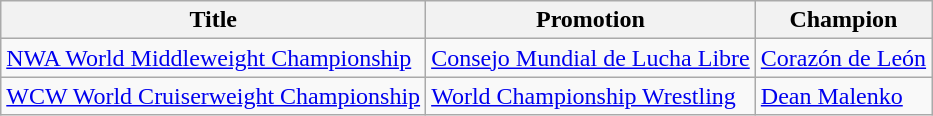<table class="wikitable">
<tr>
<th>Title</th>
<th>Promotion</th>
<th>Champion</th>
</tr>
<tr>
<td><a href='#'>NWA World Middleweight Championship</a></td>
<td><a href='#'>Consejo Mundial de Lucha Libre</a></td>
<td><a href='#'>Corazón de León</a></td>
</tr>
<tr>
<td><a href='#'>WCW World Cruiserweight Championship</a></td>
<td><a href='#'>World Championship Wrestling</a></td>
<td><a href='#'>Dean Malenko</a></td>
</tr>
</table>
